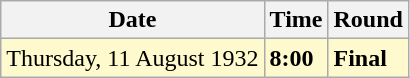<table class="wikitable">
<tr>
<th>Date</th>
<th>Time</th>
<th>Round</th>
</tr>
<tr style=background:lemonchiffon>
<td>Thursday, 11 August 1932</td>
<td><strong>8:00</strong></td>
<td><strong>Final</strong></td>
</tr>
</table>
